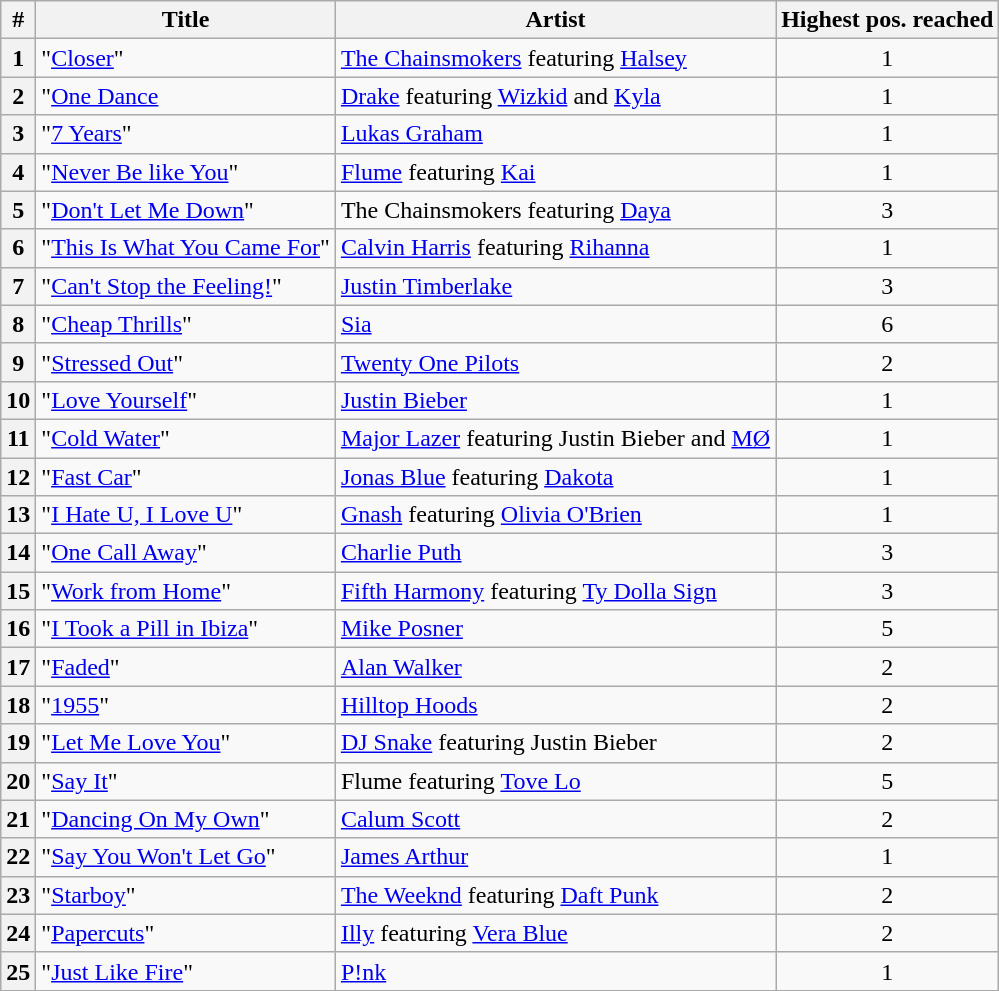<table class="wikitable sortable">
<tr>
<th scope="col">#</th>
<th scope="col">Title</th>
<th scope="col">Artist</th>
<th scope="col">Highest pos. reached</th>
</tr>
<tr>
<th scope="row">1</th>
<td>"<a href='#'>Closer</a>"</td>
<td><a href='#'>The Chainsmokers</a> featuring <a href='#'>Halsey</a></td>
<td style="text-align:center;">1</td>
</tr>
<tr>
<th scope="row">2</th>
<td>"<a href='#'>One Dance</a></td>
<td><a href='#'>Drake</a> featuring <a href='#'>Wizkid</a> and <a href='#'>Kyla</a></td>
<td style="text-align:center;">1</td>
</tr>
<tr>
<th scope="row">3</th>
<td>"<a href='#'>7 Years</a>"</td>
<td><a href='#'>Lukas Graham</a></td>
<td style="text-align:center;">1</td>
</tr>
<tr>
<th scope="row">4</th>
<td>"<a href='#'>Never Be like You</a>"</td>
<td><a href='#'>Flume</a> featuring <a href='#'>Kai</a></td>
<td style="text-align:center;">1</td>
</tr>
<tr>
<th scope="row">5</th>
<td>"<a href='#'>Don't Let Me Down</a>"</td>
<td>The Chainsmokers featuring <a href='#'>Daya</a></td>
<td style="text-align:center;">3</td>
</tr>
<tr>
<th scope="row">6</th>
<td>"<a href='#'>This Is What You Came For</a>"</td>
<td><a href='#'>Calvin Harris</a> featuring <a href='#'>Rihanna</a></td>
<td style="text-align:center;">1</td>
</tr>
<tr>
<th scope="row">7</th>
<td>"<a href='#'>Can't Stop the Feeling!</a>"</td>
<td><a href='#'>Justin Timberlake</a></td>
<td style="text-align:center;">3</td>
</tr>
<tr>
<th scope="row">8</th>
<td>"<a href='#'>Cheap Thrills</a>"</td>
<td><a href='#'>Sia</a></td>
<td style="text-align:center;">6</td>
</tr>
<tr>
<th scope="row">9</th>
<td>"<a href='#'>Stressed Out</a>"</td>
<td><a href='#'>Twenty One Pilots</a></td>
<td style="text-align:center;">2</td>
</tr>
<tr>
<th scope="row">10</th>
<td>"<a href='#'>Love Yourself</a>"</td>
<td><a href='#'>Justin Bieber</a></td>
<td style="text-align:center;">1</td>
</tr>
<tr>
<th scope="row">11</th>
<td>"<a href='#'>Cold Water</a>"</td>
<td><a href='#'>Major Lazer</a> featuring Justin Bieber and <a href='#'>MØ</a></td>
<td style="text-align:center;">1</td>
</tr>
<tr>
<th scope="row">12</th>
<td>"<a href='#'>Fast Car</a>"</td>
<td><a href='#'>Jonas Blue</a> featuring <a href='#'>Dakota</a></td>
<td style="text-align:center;">1</td>
</tr>
<tr>
<th scope="row">13</th>
<td>"<a href='#'>I Hate U, I Love U</a>"</td>
<td><a href='#'>Gnash</a> featuring <a href='#'>Olivia O'Brien</a></td>
<td style="text-align:center;">1</td>
</tr>
<tr>
<th scope="row">14</th>
<td>"<a href='#'>One Call Away</a>"</td>
<td><a href='#'>Charlie Puth</a></td>
<td style="text-align:center;">3</td>
</tr>
<tr>
<th scope="row">15</th>
<td>"<a href='#'>Work from Home</a>"</td>
<td><a href='#'>Fifth Harmony</a> featuring <a href='#'>Ty Dolla Sign</a></td>
<td style="text-align:center;">3</td>
</tr>
<tr>
<th scope="row">16</th>
<td>"<a href='#'>I Took a Pill in Ibiza</a>"</td>
<td><a href='#'>Mike Posner</a></td>
<td style="text-align:center;">5</td>
</tr>
<tr>
<th scope="row">17</th>
<td>"<a href='#'>Faded</a>"</td>
<td><a href='#'>Alan Walker</a></td>
<td style="text-align:center;">2</td>
</tr>
<tr>
<th scope="row">18</th>
<td>"<a href='#'>1955</a>"</td>
<td><a href='#'>Hilltop Hoods</a></td>
<td style="text-align:center;">2</td>
</tr>
<tr>
<th scope="row">19</th>
<td>"<a href='#'>Let Me Love You</a>"</td>
<td><a href='#'>DJ Snake</a> featuring Justin Bieber</td>
<td style="text-align:center;">2</td>
</tr>
<tr>
<th scope="row">20</th>
<td>"<a href='#'>Say It</a>"</td>
<td>Flume featuring <a href='#'>Tove Lo</a></td>
<td style="text-align:center;">5</td>
</tr>
<tr>
<th scope="row">21</th>
<td>"<a href='#'>Dancing On My Own</a>"</td>
<td><a href='#'>Calum Scott</a></td>
<td style="text-align:center;">2</td>
</tr>
<tr>
<th scope="row">22</th>
<td>"<a href='#'>Say You Won't Let Go</a>"</td>
<td><a href='#'>James Arthur</a></td>
<td style="text-align:center;">1</td>
</tr>
<tr>
<th scope="row">23</th>
<td>"<a href='#'>Starboy</a>"</td>
<td><a href='#'>The Weeknd</a> featuring <a href='#'>Daft Punk</a></td>
<td style="text-align:center;">2</td>
</tr>
<tr>
<th scope="row">24</th>
<td>"<a href='#'>Papercuts</a>"</td>
<td><a href='#'>Illy</a> featuring <a href='#'>Vera Blue</a></td>
<td style="text-align:center;">2</td>
</tr>
<tr>
<th scope="row">25</th>
<td>"<a href='#'>Just Like Fire</a>"</td>
<td><a href='#'>P!nk</a></td>
<td style="text-align:center;">1</td>
</tr>
</table>
